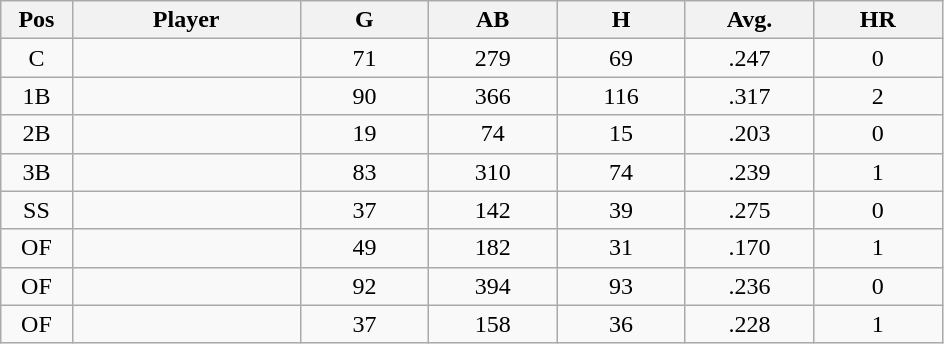<table class="wikitable sortable">
<tr>
<th bgcolor="#DDDDFF" width="5%">Pos</th>
<th bgcolor="#DDDDFF" width="16%">Player</th>
<th bgcolor="#DDDDFF" width="9%">G</th>
<th bgcolor="#DDDDFF" width="9%">AB</th>
<th bgcolor="#DDDDFF" width="9%">H</th>
<th bgcolor="#DDDDFF" width="9%">Avg.</th>
<th bgcolor="#DDDDFF" width="9%">HR</th>
</tr>
<tr align="center">
<td>C</td>
<td></td>
<td>71</td>
<td>279</td>
<td>69</td>
<td>.247</td>
<td>0</td>
</tr>
<tr align="center">
<td>1B</td>
<td></td>
<td>90</td>
<td>366</td>
<td>116</td>
<td>.317</td>
<td>2</td>
</tr>
<tr align="center">
<td>2B</td>
<td></td>
<td>19</td>
<td>74</td>
<td>15</td>
<td>.203</td>
<td>0</td>
</tr>
<tr align="center">
<td>3B</td>
<td></td>
<td>83</td>
<td>310</td>
<td>74</td>
<td>.239</td>
<td>1</td>
</tr>
<tr align="center">
<td>SS</td>
<td></td>
<td>37</td>
<td>142</td>
<td>39</td>
<td>.275</td>
<td>0</td>
</tr>
<tr align="center">
<td>OF</td>
<td></td>
<td>49</td>
<td>182</td>
<td>31</td>
<td>.170</td>
<td>1</td>
</tr>
<tr align="center">
<td>OF</td>
<td></td>
<td>92</td>
<td>394</td>
<td>93</td>
<td>.236</td>
<td>0</td>
</tr>
<tr align="center">
<td>OF</td>
<td></td>
<td>37</td>
<td>158</td>
<td>36</td>
<td>.228</td>
<td>1</td>
</tr>
</table>
